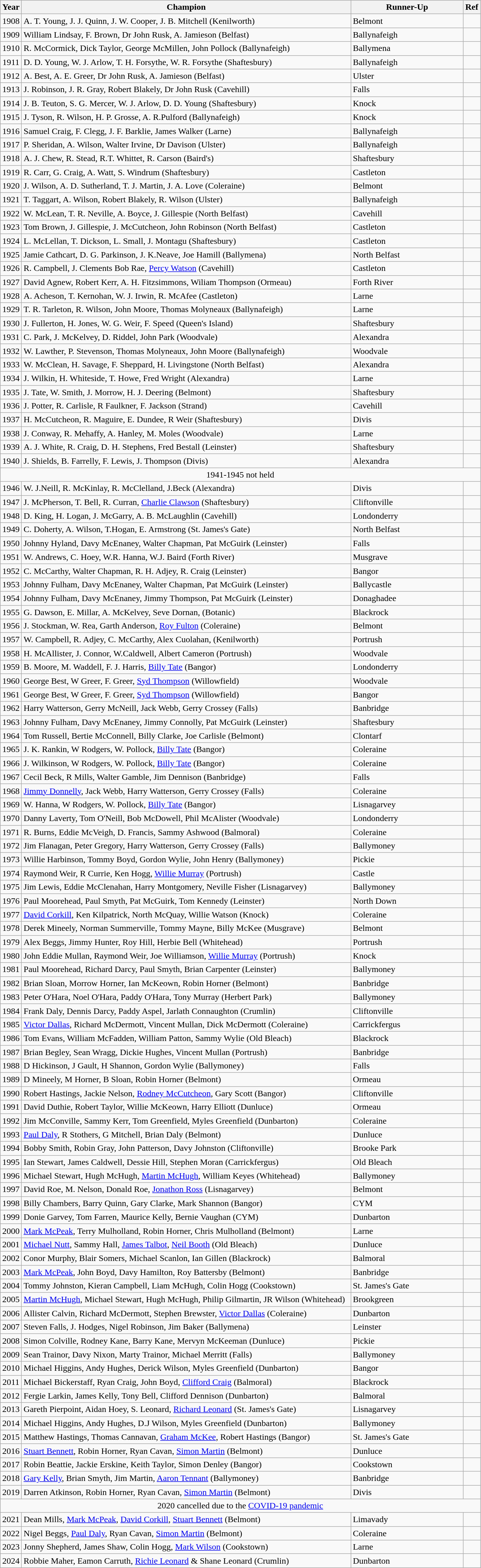<table class="wikitable">
<tr>
<th width="30">Year</th>
<th width="600">Champion</th>
<th width="200">Runner-Up</th>
<th width="20">Ref</th>
</tr>
<tr>
<td align=center>1908</td>
<td>A. T. Young, J. J. Quinn, J. W. Cooper, J. B. Mitchell (Kenilworth)</td>
<td>Belmont</td>
<td></td>
</tr>
<tr>
<td align=center>1909</td>
<td>William Lindsay, F. Brown, Dr John Rusk, A. Jamieson (Belfast)</td>
<td>Ballynafeigh</td>
<td></td>
</tr>
<tr>
<td align=center>1910</td>
<td>R. McCormick, Dick Taylor, George McMillen, John Pollock (Ballynafeigh)</td>
<td>Ballymena</td>
<td></td>
</tr>
<tr>
<td align=center>1911</td>
<td>D. D. Young, W. J. Arlow, T. H. Forsythe, W. R. Forsythe (Shaftesbury)</td>
<td>Ballynafeigh</td>
<td></td>
</tr>
<tr>
<td align=center>1912</td>
<td>A. Best, A. E. Greer, Dr John Rusk, A. Jamieson (Belfast)</td>
<td>Ulster</td>
<td></td>
</tr>
<tr>
<td align=center>1913</td>
<td>J. Robinson, J. R. Gray, Robert Blakely, Dr John Rusk (Cavehill)</td>
<td>Falls</td>
<td></td>
</tr>
<tr>
<td align=center>1914</td>
<td>J. B. Teuton, S. G. Mercer, W. J. Arlow, D. D. Young (Shaftesbury)</td>
<td>Knock</td>
<td></td>
</tr>
<tr>
<td align=center>1915</td>
<td>J. Tyson, R. Wilson, H. P. Grosse, A. R.Pulford (Ballynafeigh)</td>
<td>Knock</td>
<td></td>
</tr>
<tr>
<td align=center>1916</td>
<td>Samuel Craig, F. Clegg, J. F. Barklie, James Walker (Larne)</td>
<td>Ballynafeigh</td>
<td></td>
</tr>
<tr>
<td align=center>1917</td>
<td>P. Sheridan, A. Wilson, Walter Irvine, Dr Davison (Ulster)</td>
<td>Ballynafeigh</td>
<td></td>
</tr>
<tr>
<td align=center>1918</td>
<td>A. J. Chew, R. Stead, R.T. Whittet, R. Carson (Baird's)</td>
<td>Shaftesbury</td>
<td></td>
</tr>
<tr>
<td align=center>1919</td>
<td>R. Carr, G. Craig, A. Watt, S. Windrum (Shaftesbury)</td>
<td>Castleton</td>
<td></td>
</tr>
<tr>
<td align=center>1920</td>
<td>J. Wilson, A. D. Sutherland, T. J. Martin, J. A. Love (Coleraine)</td>
<td>Belmont</td>
<td></td>
</tr>
<tr>
<td align=center>1921</td>
<td>T. Taggart, A. Wilson, Robert Blakely, R. Wilson (Ulster)</td>
<td>Ballynafeigh</td>
<td></td>
</tr>
<tr>
<td align=center>1922</td>
<td>W. McLean, T. R. Neville, A. Boyce, J. Gillespie (North Belfast)</td>
<td>Cavehill</td>
<td></td>
</tr>
<tr>
<td align=center>1923</td>
<td>Tom Brown, J. Gillespie, J. McCutcheon, John Robinson (North Belfast)</td>
<td>Castleton</td>
<td></td>
</tr>
<tr>
<td align=center>1924</td>
<td>L. McLellan, T. Dickson, L. Small, J. Montagu (Shaftesbury)</td>
<td>Castleton</td>
<td></td>
</tr>
<tr>
<td align=center>1925</td>
<td>Jamie Cathcart, D. G. Parkinson, J. K.Neave, Joe Hamill (Ballymena)</td>
<td>North Belfast</td>
<td></td>
</tr>
<tr>
<td align=center>1926</td>
<td>R. Campbell, J. Clements Bob Rae, <a href='#'>Percy Watson</a> (Cavehill)</td>
<td>Castleton</td>
<td></td>
</tr>
<tr>
<td align=center>1927</td>
<td>David Agnew, Robert Kerr, A. H. Fitzsimmons, Wiliam Thompson (Ormeau)</td>
<td>Forth River</td>
<td></td>
</tr>
<tr>
<td align=center>1928</td>
<td>A. Acheson, T. Kernohan, W. J. Irwin, R. McAfee (Castleton)</td>
<td>Larne</td>
<td></td>
</tr>
<tr>
<td align=center>1929</td>
<td>T. R. Tarleton, R. Wilson, John Moore, Thomas Molyneaux (Ballynafeigh)</td>
<td>Larne</td>
<td></td>
</tr>
<tr>
<td align=center>1930</td>
<td>J. Fullerton, H. Jones, W. G. Weir, F. Speed (Queen's Island)</td>
<td>Shaftesbury</td>
<td></td>
</tr>
<tr>
<td align=center>1931</td>
<td>C. Park, J. McKelvey, D. Riddel, John Park (Woodvale)</td>
<td>Alexandra</td>
<td></td>
</tr>
<tr>
<td align=center>1932</td>
<td>W. Lawther, P. Stevenson, Thomas Molyneaux, John Moore (Ballynafeigh)</td>
<td>Woodvale</td>
<td></td>
</tr>
<tr>
<td align=center>1933</td>
<td>W. McClean, H. Savage, F. Sheppard, H. Livingstone (North Belfast)</td>
<td>Alexandra</td>
<td></td>
</tr>
<tr>
<td align=center>1934</td>
<td>J. Wilkin, H. Whiteside, T. Howe, Fred Wright (Alexandra)</td>
<td>Larne</td>
<td></td>
</tr>
<tr>
<td align=center>1935</td>
<td>J. Tate, W. Smith, J. Morrow, H. J. Deering (Belmont)</td>
<td>Shaftesbury</td>
<td></td>
</tr>
<tr>
<td align=center>1936</td>
<td>J. Potter, R. Carlisle, R Faulkner, F. Jackson (Strand)</td>
<td>Cavehill</td>
<td></td>
</tr>
<tr>
<td align=center>1937</td>
<td>H. McCutcheon, R. Maguire, E. Dundee, R Weir (Shaftesbury)</td>
<td>Divis</td>
<td></td>
</tr>
<tr>
<td align=center>1938</td>
<td>J. Conway, R. Mehaffy, A. Hanley, M. Moles (Woodvale)</td>
<td>Larne</td>
<td></td>
</tr>
<tr>
<td align=center>1939</td>
<td>A. J. White, R. Craig, D. H. Stephens, Fred Bestall (Leinster)</td>
<td>Shaftesbury</td>
<td></td>
</tr>
<tr>
<td align=center>1940</td>
<td>J. Shields, B. Farrelly, F. Lewis, J. Thompson (Divis)</td>
<td>Alexandra</td>
<td></td>
</tr>
<tr align=center>
<td colspan=4>1941-1945 not held</td>
</tr>
<tr>
<td align=center>1946</td>
<td>W. J.Neill, R. McKinlay, R. McClelland, J.Beck (Alexandra)</td>
<td>Divis</td>
<td></td>
</tr>
<tr>
<td align=center>1947</td>
<td>J. McPherson, T. Bell, R. Curran, <a href='#'>Charlie Clawson</a> (Shaftesbury)</td>
<td>Cliftonville</td>
<td></td>
</tr>
<tr>
<td align=center>1948</td>
<td>D. King, H. Logan, J. McGarry, A. B. McLaughlin (Cavehill)</td>
<td>Londonderry</td>
<td></td>
</tr>
<tr>
<td align=center>1949</td>
<td>C. Doherty, A. Wilson, T.Hogan, E. Armstrong (St. James's Gate)</td>
<td>North Belfast</td>
<td></td>
</tr>
<tr>
<td align=center>1950</td>
<td>Johnny Hyland, Davy McEnaney, Walter Chapman, Pat McGuirk (Leinster)</td>
<td>Falls</td>
<td></td>
</tr>
<tr>
<td align=center>1951</td>
<td>W. Andrews, C. Hoey, W.R. Hanna, W.J. Baird (Forth River)</td>
<td>Musgrave</td>
<td></td>
</tr>
<tr>
<td align=center>1952</td>
<td>C. McCarthy, Walter Chapman, R. H. Adjey, R. Craig (Leinster)</td>
<td>Bangor</td>
<td></td>
</tr>
<tr>
<td align=center>1953</td>
<td>Johnny Fulham, Davy McEnaney, Walter Chapman, Pat McGuirk (Leinster)</td>
<td>Ballycastle</td>
<td></td>
</tr>
<tr>
<td align=center>1954</td>
<td>Johnny Fulham, Davy McEnaney, Jimmy Thompson, Pat McGuirk (Leinster)</td>
<td>Donaghadee</td>
<td></td>
</tr>
<tr>
<td align=center>1955</td>
<td>G. Dawson, E. Millar, A. McKelvey, Seve Dornan, (Botanic)</td>
<td>Blackrock</td>
<td></td>
</tr>
<tr>
<td align=center>1956</td>
<td>J. Stockman, W. Rea, Garth Anderson, <a href='#'>Roy Fulton</a> (Coleraine)</td>
<td>Belmont</td>
<td></td>
</tr>
<tr>
<td align=center>1957</td>
<td>W. Campbell, R. Adjey, C. McCarthy, Alex Cuolahan, (Kenilworth)</td>
<td>Portrush</td>
<td></td>
</tr>
<tr>
<td align=center>1958</td>
<td>H. McAllister, J. Connor, W.Caldwell, Albert Cameron (Portrush)</td>
<td>Woodvale</td>
<td></td>
</tr>
<tr>
<td align=center>1959</td>
<td>B. Moore, M. Waddell, F. J. Harris, <a href='#'>Billy Tate</a> (Bangor)</td>
<td>Londonderry</td>
<td></td>
</tr>
<tr>
<td align=center>1960</td>
<td>George Best, W Greer, F. Greer, <a href='#'>Syd Thompson</a> (Willowfield)</td>
<td>Woodvale</td>
<td></td>
</tr>
<tr>
<td align=center>1961</td>
<td>George Best, W Greer, F. Greer, <a href='#'>Syd Thompson</a> (Willowfield)</td>
<td>Bangor</td>
<td></td>
</tr>
<tr>
<td align=center>1962</td>
<td>Harry Watterson, Gerry McNeill, Jack Webb, Gerry Crossey (Falls)</td>
<td>Banbridge</td>
<td></td>
</tr>
<tr>
<td align=center>1963</td>
<td>Johnny Fulham, Davy McEnaney, Jimmy Connolly, Pat McGuirk (Leinster)</td>
<td>Shaftesbury</td>
<td></td>
</tr>
<tr>
<td align=center>1964</td>
<td>Tom Russell, Bertie McConnell, Billy Clarke, Joe Carlisle (Belmont)</td>
<td>Clontarf</td>
<td></td>
</tr>
<tr>
<td align=center>1965</td>
<td>J. K. Rankin, W Rodgers, W. Pollock, <a href='#'>Billy Tate</a> (Bangor)</td>
<td>Coleraine</td>
<td></td>
</tr>
<tr>
<td align=center>1966</td>
<td>J. Wilkinson, W Rodgers, W. Pollock, <a href='#'>Billy Tate</a> (Bangor)</td>
<td>Coleraine</td>
<td></td>
</tr>
<tr>
<td align=center>1967</td>
<td>Cecil Beck, R Mills, Walter Gamble, Jim Dennison (Banbridge)</td>
<td>Falls</td>
<td></td>
</tr>
<tr>
<td align=center>1968</td>
<td><a href='#'>Jimmy Donnelly</a>, Jack Webb, Harry Watterson, Gerry Crossey (Falls)</td>
<td>Coleraine</td>
<td></td>
</tr>
<tr>
<td align=center>1969</td>
<td>W. Hanna, W Rodgers, W. Pollock, <a href='#'>Billy Tate</a> (Bangor)</td>
<td>Lisnagarvey</td>
<td></td>
</tr>
<tr>
<td align=center>1970</td>
<td>Danny Laverty, Tom O'Neill, Bob McDowell, Phil McAlister (Woodvale)</td>
<td>Londonderry</td>
<td></td>
</tr>
<tr>
<td align=center>1971</td>
<td>R. Burns, Eddie McVeigh, D. Francis, Sammy Ashwood (Balmoral)</td>
<td>Coleraine</td>
<td></td>
</tr>
<tr>
<td align=center>1972</td>
<td>Jim Flanagan, Peter Gregory, Harry Watterson, Gerry Crossey (Falls)</td>
<td>Ballymoney</td>
<td></td>
</tr>
<tr>
<td align=center>1973</td>
<td>Willie Harbinson, Tommy Boyd, Gordon Wylie, John Henry (Ballymoney)</td>
<td>Pickie</td>
<td></td>
</tr>
<tr>
<td align=center>1974</td>
<td>Raymond Weir, R Currie, Ken Hogg, <a href='#'>Willie Murray</a> (Portrush)</td>
<td>Castle</td>
<td></td>
</tr>
<tr>
<td align=center>1975</td>
<td>Jim Lewis, Eddie McClenahan, Harry Montgomery, Neville Fisher (Lisnagarvey)</td>
<td>Ballymoney</td>
<td></td>
</tr>
<tr>
<td align=center>1976</td>
<td>Paul Moorehead, Paul Smyth, Pat McGuirk, Tom Kennedy (Leinster)</td>
<td>North Down</td>
<td></td>
</tr>
<tr>
<td align=center>1977</td>
<td><a href='#'>David Corkill</a>, Ken Kilpatrick, North McQuay, Willie Watson (Knock)</td>
<td>Coleraine</td>
<td></td>
</tr>
<tr>
<td align=center>1978</td>
<td>Derek Mineely, Norman Summerville, Tommy Mayne, Billy McKee (Musgrave)</td>
<td>Belmont</td>
<td></td>
</tr>
<tr>
<td align=center>1979</td>
<td>Alex Beggs, Jimmy Hunter, Roy Hill, Herbie Bell (Whitehead)</td>
<td>Portrush</td>
<td></td>
</tr>
<tr>
<td align=center>1980</td>
<td>John Eddie Mullan, Raymond Weir, Joe Williamson, <a href='#'>Willie Murray</a> (Portrush)</td>
<td>Knock</td>
<td></td>
</tr>
<tr>
<td align=center>1981</td>
<td>Paul Moorehead, Richard Darcy, Paul Smyth, Brian Carpenter (Leinster)</td>
<td>Ballymoney</td>
<td></td>
</tr>
<tr>
<td align=center>1982</td>
<td>Brian Sloan, Morrow Horner, Ian McKeown, Robin Horner (Belmont)</td>
<td>Banbridge</td>
<td></td>
</tr>
<tr>
<td align=center>1983</td>
<td>Peter O'Hara, Noel O'Hara, Paddy O'Hara, Tony Murray (Herbert Park)</td>
<td>Ballymoney</td>
<td></td>
</tr>
<tr>
<td align=center>1984</td>
<td>Frank Daly, Dennis Darcy, Paddy Aspel, Jarlath Connaughton (Crumlin)</td>
<td>Cliftonville</td>
<td></td>
</tr>
<tr>
<td align=center>1985</td>
<td><a href='#'>Victor Dallas</a>, Richard McDermott, Vincent Mullan, Dick McDermott (Coleraine)</td>
<td>Carrickfergus</td>
<td></td>
</tr>
<tr>
<td align=center>1986</td>
<td>Tom Evans, William McFadden, William Patton, Sammy Wylie (Old Bleach)</td>
<td>Blackrock</td>
<td></td>
</tr>
<tr>
<td align=center>1987</td>
<td>Brian Begley, Sean Wragg, Dickie Hughes, Vincent Mullan (Portrush)</td>
<td>Banbridge</td>
<td></td>
</tr>
<tr>
<td align=center>1988</td>
<td>D Hickinson, J Gault, H Shannon, Gordon Wylie (Ballymoney)</td>
<td>Falls</td>
<td></td>
</tr>
<tr>
<td align=center>1989</td>
<td>D Mineely, M Horner, B Sloan, Robin Horner (Belmont)</td>
<td>Ormeau</td>
<td></td>
</tr>
<tr>
<td align=center>1990</td>
<td>Robert Hastings, Jackie Nelson, <a href='#'>Rodney McCutcheon</a>, Gary Scott (Bangor)</td>
<td>Cliftonville</td>
<td></td>
</tr>
<tr>
<td align=center>1991</td>
<td>David Duthie, Robert Taylor, Willie McKeown, Harry Elliott (Dunluce)</td>
<td>Ormeau</td>
<td></td>
</tr>
<tr>
<td align=center>1992</td>
<td>Jim McConville, Sammy Kerr, Tom Greenfield, Myles Greenfield (Dunbarton)</td>
<td>Coleraine</td>
<td></td>
</tr>
<tr>
<td align=center>1993</td>
<td><a href='#'>Paul Daly</a>, R Stothers, G Mitchell, Brian Daly (Belmont)</td>
<td>Dunluce</td>
<td></td>
</tr>
<tr>
<td align=center>1994</td>
<td>Bobby Smith, Robin Gray, John Patterson, Davy Johnston (Cliftonville)</td>
<td>Brooke Park</td>
<td></td>
</tr>
<tr>
<td align=center>1995</td>
<td>Ian Stewart, James Caldwell, Dessie Hill, Stephen Moran (Carrickfergus)</td>
<td>Old Bleach</td>
<td></td>
</tr>
<tr>
<td align=center>1996</td>
<td>Michael Stewart, Hugh McHugh, <a href='#'>Martin McHugh</a>, William Keyes (Whitehead)</td>
<td>Ballymoney</td>
<td></td>
</tr>
<tr>
<td align=center>1997</td>
<td>David Roe, M. Nelson, Donald Roe, <a href='#'>Jonathon Ross</a> (Lisnagarvey)</td>
<td>Belmont</td>
<td></td>
</tr>
<tr>
<td align=center>1998</td>
<td>Billy Chambers, Barry Quinn, Gary Clarke, Mark Shannon (Bangor)</td>
<td>CYM</td>
<td></td>
</tr>
<tr>
<td align=center>1999</td>
<td>Donie Garvey, Tom Farren, Maurice Kelly, Bernie Vaughan (CYM)</td>
<td>Dunbarton</td>
<td></td>
</tr>
<tr>
<td align=center>2000</td>
<td><a href='#'>Mark McPeak</a>, Terry Mulholland, Robin Horner, Chris Mulholland (Belmont)</td>
<td>Larne</td>
<td></td>
</tr>
<tr>
<td align=center>2001</td>
<td><a href='#'>Michael Nutt</a>, Sammy Hall, <a href='#'>James Talbot</a>, <a href='#'>Neil Booth</a> (Old Bleach)</td>
<td>Dunluce</td>
<td></td>
</tr>
<tr>
<td align=center>2002</td>
<td>Conor Murphy, Blair Somers, Michael Scanlon, Ian Gillen (Blackrock)</td>
<td>Balmoral</td>
<td></td>
</tr>
<tr>
<td align=center>2003</td>
<td><a href='#'>Mark McPeak</a>, John Boyd, Davy Hamilton, Roy Battersby (Belmont)</td>
<td>Banbridge</td>
<td></td>
</tr>
<tr>
<td align=center>2004</td>
<td>Tommy Johnston, Kieran Campbell, Liam McHugh, Colin Hogg (Cookstown)</td>
<td>St. James's Gate</td>
<td></td>
</tr>
<tr>
<td align=center>2005</td>
<td><a href='#'>Martin McHugh</a>, Michael Stewart, Hugh McHugh, Philip Gilmartin, JR Wilson (Whitehead)</td>
<td>Brookgreen</td>
<td></td>
</tr>
<tr>
<td align=center>2006</td>
<td>Allister Calvin, Richard McDermott, Stephen Brewster, <a href='#'>Victor Dallas</a> (Coleraine)</td>
<td>Dunbarton</td>
<td></td>
</tr>
<tr>
<td align=center>2007</td>
<td>Steven Falls, J. Hodges, Nigel Robinson, Jim Baker (Ballymena)</td>
<td>Leinster</td>
<td></td>
</tr>
<tr>
<td align=center>2008</td>
<td>Simon Colville, Rodney Kane, Barry Kane, Mervyn McKeeman (Dunluce)</td>
<td>Pickie</td>
<td></td>
</tr>
<tr>
<td align=center>2009</td>
<td>Sean Trainor, Davy Nixon,  Marty Trainor,  Michael Merritt (Falls)</td>
<td>Ballymoney</td>
<td></td>
</tr>
<tr>
<td align=center>2010</td>
<td>Michael Higgins, Andy Hughes, Derick Wilson, Myles Greenfield (Dunbarton)</td>
<td>Bangor</td>
<td></td>
</tr>
<tr>
<td align=center>2011</td>
<td>Michael Bickerstaff, Ryan Craig, John Boyd, <a href='#'>Clifford Craig</a> (Balmoral)</td>
<td>Blackrock</td>
<td></td>
</tr>
<tr>
<td align=center>2012</td>
<td>Fergie Larkin, James Kelly, Tony Bell, Clifford Dennison (Dunbarton)</td>
<td>Balmoral</td>
<td></td>
</tr>
<tr>
<td align=center>2013</td>
<td>Gareth Pierpoint, Aidan Hoey, S. Leonard, <a href='#'>Richard Leonard</a>  (St. James's Gate)</td>
<td>Lisnagarvey</td>
<td></td>
</tr>
<tr>
<td align=center>2014</td>
<td>Michael Higgins, Andy Hughes, D.J Wilson, Myles Greenfield (Dunbarton)</td>
<td>Ballymoney</td>
<td></td>
</tr>
<tr>
<td align=center>2015</td>
<td>Matthew Hastings, Thomas Cannavan, <a href='#'>Graham McKee</a>, Robert Hastings (Bangor)</td>
<td>St. James's Gate</td>
<td></td>
</tr>
<tr>
<td align=center>2016</td>
<td><a href='#'>Stuart Bennett</a>, Robin Horner, Ryan Cavan, <a href='#'>Simon Martin</a> (Belmont)</td>
<td>Dunluce</td>
<td></td>
</tr>
<tr>
<td align=center>2017</td>
<td>Robin Beattie, Jackie Erskine, Keith Taylor, Simon Denley (Bangor)</td>
<td>Cookstown</td>
<td></td>
</tr>
<tr>
<td align=center>2018</td>
<td><a href='#'>Gary Kelly</a>, Brian Smyth, Jim Martin, <a href='#'>Aaron Tennant</a> (Ballymoney)</td>
<td>Banbridge</td>
<td></td>
</tr>
<tr>
<td align=center>2019</td>
<td>Darren Atkinson, Robin Horner, Ryan Cavan, <a href='#'>Simon Martin</a> (Belmont)</td>
<td>Divis</td>
<td></td>
</tr>
<tr align=center>
<td colspan=4>2020 cancelled due to the <a href='#'>COVID-19 pandemic</a></td>
</tr>
<tr>
<td align=center>2021</td>
<td>Dean Mills, <a href='#'>Mark McPeak</a>, <a href='#'>David Corkill</a>, <a href='#'>Stuart Bennett</a> (Belmont)</td>
<td>Limavady</td>
<td></td>
</tr>
<tr>
<td align=center>2022</td>
<td>Nigel Beggs, <a href='#'>Paul Daly</a>, Ryan Cavan, <a href='#'>Simon Martin</a> (Belmont)</td>
<td>Coleraine</td>
<td></td>
</tr>
<tr>
<td align=center>2023</td>
<td>Jonny Shepherd, James Shaw, Colin Hogg, <a href='#'>Mark Wilson</a> (Cookstown)</td>
<td>Larne</td>
<td></td>
</tr>
<tr>
<td align=center>2024</td>
<td>Robbie Maher, Eamon Carruth, <a href='#'>Richie Leonard</a> & Shane Leonard (Crumlin)</td>
<td>Dunbarton</td>
<td></td>
</tr>
</table>
